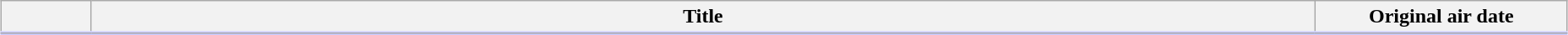<table class="wikitable" style="width:98%; margin:auto; background:#FFF;">
<tr style="border-bottom: 3px solid #CCF;">
<th style="width:4em;"></th>
<th>Title</th>
<th style="width:12em;">Original air date</th>
</tr>
<tr>
</tr>
</table>
